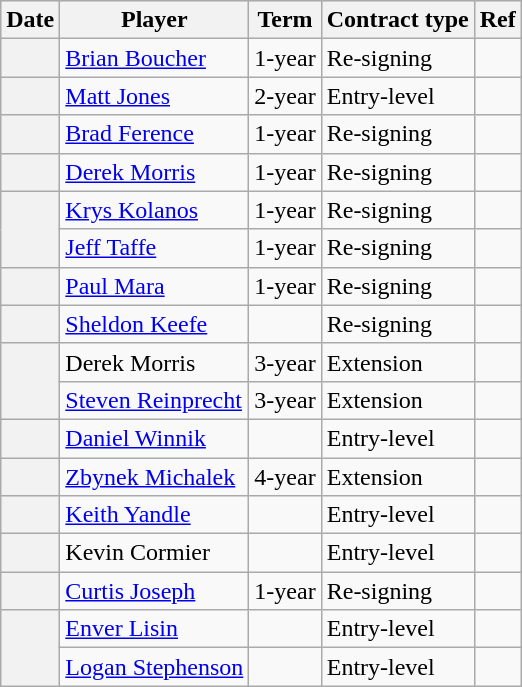<table class="wikitable plainrowheaders">
<tr style="background:#ddd; text-align:center;">
<th>Date</th>
<th>Player</th>
<th>Term</th>
<th>Contract type</th>
<th>Ref</th>
</tr>
<tr>
<th scope="row"></th>
<td><a href='#'>Brian Boucher</a></td>
<td>1-year</td>
<td>Re-signing</td>
<td></td>
</tr>
<tr>
<th scope="row"></th>
<td><a href='#'>Matt Jones</a></td>
<td>2-year</td>
<td>Entry-level</td>
<td></td>
</tr>
<tr>
<th scope="row"></th>
<td><a href='#'>Brad Ference</a></td>
<td>1-year</td>
<td>Re-signing</td>
<td></td>
</tr>
<tr>
<th scope="row"></th>
<td><a href='#'>Derek Morris</a></td>
<td>1-year</td>
<td>Re-signing</td>
<td></td>
</tr>
<tr>
<th scope="row" rowspan=2></th>
<td><a href='#'>Krys Kolanos</a></td>
<td>1-year</td>
<td>Re-signing</td>
<td></td>
</tr>
<tr>
<td><a href='#'>Jeff Taffe</a></td>
<td>1-year</td>
<td>Re-signing</td>
<td></td>
</tr>
<tr>
<th scope="row"></th>
<td><a href='#'>Paul Mara</a></td>
<td>1-year</td>
<td>Re-signing</td>
<td></td>
</tr>
<tr>
<th scope="row"></th>
<td><a href='#'>Sheldon Keefe</a></td>
<td></td>
<td>Re-signing</td>
<td></td>
</tr>
<tr>
<th scope="row" rowspan=2></th>
<td>Derek Morris</td>
<td>3-year</td>
<td>Extension</td>
<td></td>
</tr>
<tr>
<td><a href='#'>Steven Reinprecht</a></td>
<td>3-year</td>
<td>Extension</td>
<td></td>
</tr>
<tr>
<th scope="row"></th>
<td><a href='#'>Daniel Winnik</a></td>
<td></td>
<td>Entry-level</td>
<td></td>
</tr>
<tr>
<th scope="row"></th>
<td><a href='#'>Zbynek Michalek</a></td>
<td>4-year</td>
<td>Extension</td>
<td></td>
</tr>
<tr>
<th scope="row"></th>
<td><a href='#'>Keith Yandle</a></td>
<td></td>
<td>Entry-level</td>
<td></td>
</tr>
<tr>
<th scope="row"></th>
<td>Kevin Cormier</td>
<td></td>
<td>Entry-level</td>
<td></td>
</tr>
<tr>
<th scope="row"></th>
<td><a href='#'>Curtis Joseph</a></td>
<td>1-year</td>
<td>Re-signing</td>
<td></td>
</tr>
<tr>
<th scope="row" rowspan=2></th>
<td><a href='#'>Enver Lisin</a></td>
<td></td>
<td>Entry-level</td>
<td></td>
</tr>
<tr>
<td><a href='#'>Logan Stephenson</a></td>
<td></td>
<td>Entry-level</td>
<td></td>
</tr>
</table>
